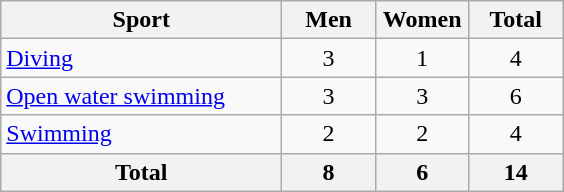<table class="wikitable sortable" style="text-align:center;">
<tr>
<th width=180>Sport</th>
<th width=55>Men</th>
<th width=55>Women</th>
<th width=55>Total</th>
</tr>
<tr>
<td align=left><a href='#'>Diving</a></td>
<td>3</td>
<td>1</td>
<td>4</td>
</tr>
<tr>
<td align=left><a href='#'>Open water swimming</a></td>
<td>3</td>
<td>3</td>
<td>6</td>
</tr>
<tr>
<td align=left><a href='#'>Swimming</a></td>
<td>2</td>
<td>2</td>
<td>4</td>
</tr>
<tr>
<th>Total</th>
<th>8</th>
<th>6</th>
<th>14</th>
</tr>
</table>
